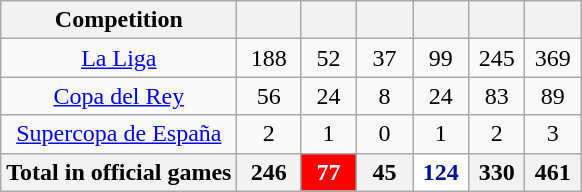<table class="wikitable" style="text-align:center">
<tr>
<th>Competition</th>
<th width=35></th>
<th width=30></th>
<th width=30></th>
<th width=30></th>
<th width=30></th>
<th width=30></th>
</tr>
<tr>
<td><a href='#'>La Liga</a></td>
<td>188</td>
<td>52</td>
<td>37</td>
<td>99</td>
<td>245</td>
<td>369</td>
</tr>
<tr>
<td><a href='#'>Copa del Rey</a></td>
<td>56</td>
<td>24</td>
<td>8</td>
<td>24</td>
<td>83</td>
<td>89</td>
</tr>
<tr>
<td><a href='#'>Supercopa de España</a></td>
<td>2</td>
<td>1</td>
<td>0</td>
<td>1</td>
<td>2</td>
<td>3</td>
</tr>
<tr>
<th>Total in official games</th>
<th>246</th>
<th style="text-align:center; color:#FFFFFF; background:#FF0000;">77</th>
<th>45</th>
<th style="text-align:center; color:#000c99; background:#ffffff;">124</th>
<th>330</th>
<th>461</th>
</tr>
</table>
